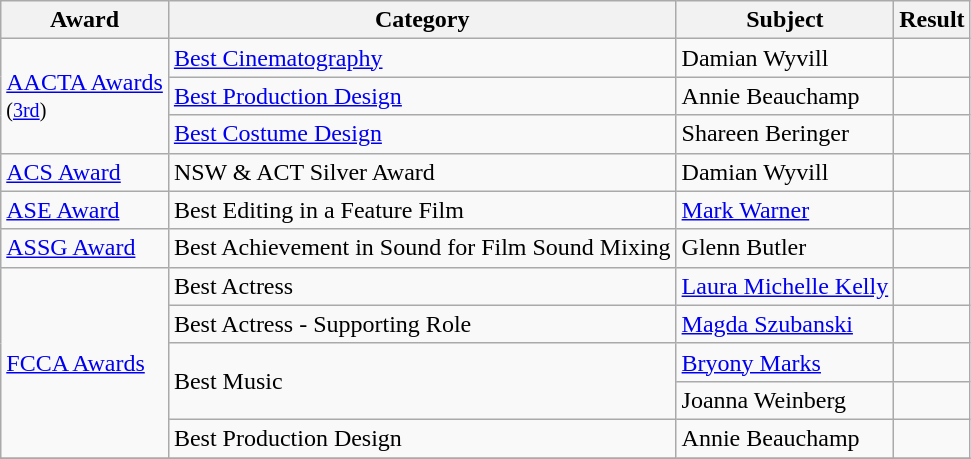<table class="wikitable">
<tr>
<th>Award</th>
<th>Category</th>
<th>Subject</th>
<th>Result</th>
</tr>
<tr>
<td rowspan=3><a href='#'>AACTA Awards</a><br><small>(<a href='#'>3rd</a>)</small></td>
<td><a href='#'>Best Cinematography</a></td>
<td>Damian Wyvill</td>
<td></td>
</tr>
<tr>
<td><a href='#'>Best Production Design</a></td>
<td>Annie Beauchamp</td>
<td></td>
</tr>
<tr>
<td><a href='#'>Best Costume Design</a></td>
<td>Shareen Beringer</td>
<td></td>
</tr>
<tr>
<td><a href='#'>ACS Award</a></td>
<td>NSW & ACT Silver Award</td>
<td>Damian Wyvill</td>
<td></td>
</tr>
<tr>
<td><a href='#'>ASE Award</a></td>
<td>Best Editing in a Feature Film</td>
<td><a href='#'>Mark Warner</a></td>
<td></td>
</tr>
<tr>
<td><a href='#'>ASSG Award</a></td>
<td>Best Achievement in Sound for Film Sound Mixing</td>
<td>Glenn Butler</td>
<td></td>
</tr>
<tr>
<td rowspan=5><a href='#'>FCCA Awards</a></td>
<td>Best Actress</td>
<td><a href='#'>Laura Michelle Kelly</a></td>
<td></td>
</tr>
<tr>
<td>Best Actress - Supporting Role</td>
<td><a href='#'>Magda Szubanski</a></td>
<td></td>
</tr>
<tr>
<td rowspan=2>Best Music</td>
<td><a href='#'>Bryony Marks</a></td>
<td></td>
</tr>
<tr>
<td>Joanna Weinberg</td>
<td></td>
</tr>
<tr>
<td>Best Production Design</td>
<td>Annie Beauchamp</td>
<td></td>
</tr>
<tr>
</tr>
</table>
